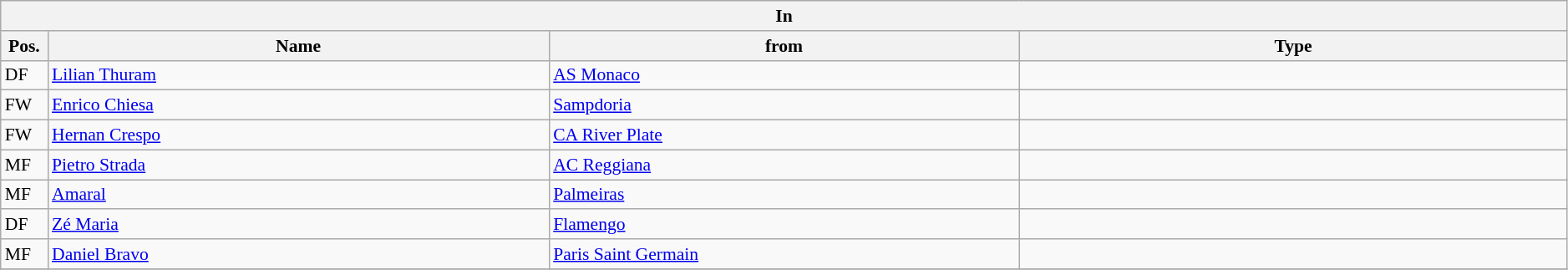<table class="wikitable" style="font-size:90%;width:99%;">
<tr>
<th colspan="4">In</th>
</tr>
<tr>
<th width=3%>Pos.</th>
<th width=32%>Name</th>
<th width=30%>from</th>
<th width=35%>Type</th>
</tr>
<tr>
<td>DF</td>
<td><a href='#'>Lilian Thuram</a></td>
<td><a href='#'>AS Monaco</a></td>
<td></td>
</tr>
<tr>
<td>FW</td>
<td><a href='#'>Enrico Chiesa</a></td>
<td><a href='#'>Sampdoria</a></td>
<td></td>
</tr>
<tr>
<td>FW</td>
<td><a href='#'>Hernan Crespo</a></td>
<td><a href='#'>CA River Plate</a></td>
<td></td>
</tr>
<tr>
<td>MF</td>
<td><a href='#'>Pietro Strada</a></td>
<td><a href='#'>AC Reggiana</a></td>
<td></td>
</tr>
<tr>
<td>MF</td>
<td><a href='#'>Amaral</a></td>
<td><a href='#'>Palmeiras</a></td>
<td></td>
</tr>
<tr>
<td>DF</td>
<td><a href='#'>Zé Maria</a></td>
<td><a href='#'>Flamengo</a></td>
<td></td>
</tr>
<tr>
<td>MF</td>
<td><a href='#'>Daniel Bravo</a></td>
<td><a href='#'>Paris Saint Germain</a></td>
<td></td>
</tr>
<tr>
</tr>
</table>
